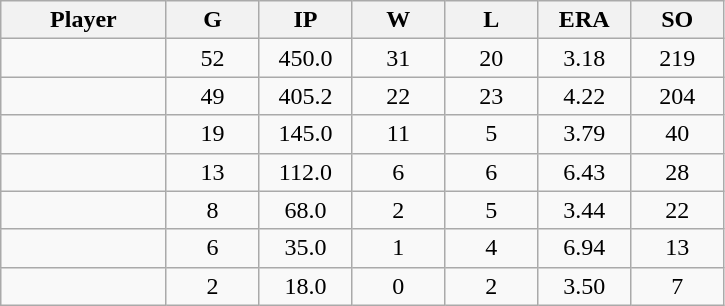<table class="wikitable sortable">
<tr>
<th bgcolor="#DDDDFF" width="16%">Player</th>
<th bgcolor="#DDDDFF" width="9%">G</th>
<th bgcolor="#DDDDFF" width="9%">IP</th>
<th bgcolor="#DDDDFF" width="9%">W</th>
<th bgcolor="#DDDDFF" width="9%">L</th>
<th bgcolor="#DDDDFF" width="9%">ERA</th>
<th bgcolor="#DDDDFF" width="9%">SO</th>
</tr>
<tr align="center">
<td></td>
<td>52</td>
<td>450.0</td>
<td>31</td>
<td>20</td>
<td>3.18</td>
<td>219</td>
</tr>
<tr align="center">
<td></td>
<td>49</td>
<td>405.2</td>
<td>22</td>
<td>23</td>
<td>4.22</td>
<td>204</td>
</tr>
<tr align="center">
<td></td>
<td>19</td>
<td>145.0</td>
<td>11</td>
<td>5</td>
<td>3.79</td>
<td>40</td>
</tr>
<tr align="center">
<td></td>
<td>13</td>
<td>112.0</td>
<td>6</td>
<td>6</td>
<td>6.43</td>
<td>28</td>
</tr>
<tr align="center">
<td></td>
<td>8</td>
<td>68.0</td>
<td>2</td>
<td>5</td>
<td>3.44</td>
<td>22</td>
</tr>
<tr align="center">
<td></td>
<td>6</td>
<td>35.0</td>
<td>1</td>
<td>4</td>
<td>6.94</td>
<td>13</td>
</tr>
<tr align="center">
<td></td>
<td>2</td>
<td>18.0</td>
<td>0</td>
<td>2</td>
<td>3.50</td>
<td>7</td>
</tr>
</table>
